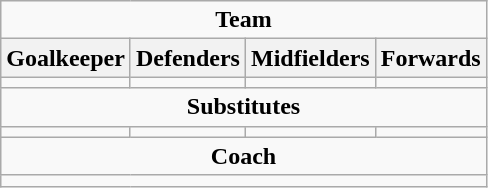<table class=wikitable>
<tr>
<td colspan=4 align=center><strong>Team</strong></td>
</tr>
<tr>
<th>Goalkeeper</th>
<th>Defenders</th>
<th>Midfielders</th>
<th>Forwards</th>
</tr>
<tr>
<td></td>
<td></td>
<td></td>
<td></td>
</tr>
<tr>
<td colspan=4 align=center><strong>Substitutes</strong></td>
</tr>
<tr>
<td></td>
<td></td>
<td></td>
<td></td>
</tr>
<tr>
<td colspan=4 align=center><strong>Coach</strong></td>
</tr>
<tr>
<td colspan=4 align=center></td>
</tr>
</table>
